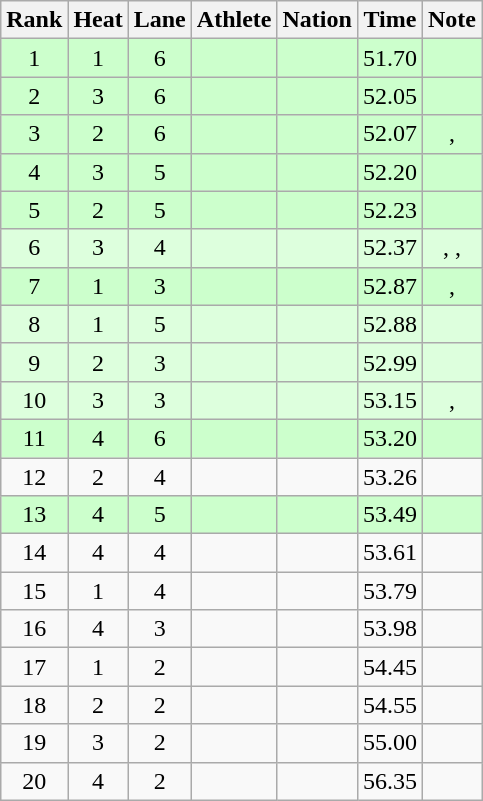<table class="wikitable sortable" style="text-align:center">
<tr>
<th scope="col">Rank</th>
<th scope="col">Heat</th>
<th scope="col">Lane</th>
<th scope="col">Athlete</th>
<th scope="col">Nation</th>
<th scope="col">Time</th>
<th scope="col">Note</th>
</tr>
<tr bgcolor=ccffcc>
<td>1</td>
<td>1</td>
<td>6</td>
<td style="text-align:left"></td>
<td style="text-align:left"></td>
<td>51.70</td>
<td></td>
</tr>
<tr bgcolor=ccffcc>
<td>2</td>
<td>3</td>
<td>6</td>
<td style="text-align:left"></td>
<td style="text-align:left"></td>
<td>52.05</td>
<td></td>
</tr>
<tr bgcolor=ccffcc>
<td>3</td>
<td>2</td>
<td>6</td>
<td style="text-align:left"></td>
<td style="text-align:left"></td>
<td>52.07</td>
<td>, </td>
</tr>
<tr bgcolor=ccffcc>
<td>4</td>
<td>3</td>
<td>5</td>
<td style="text-align:left"></td>
<td style="text-align:left"></td>
<td>52.20</td>
<td></td>
</tr>
<tr bgcolor=ccffcc>
<td>5</td>
<td>2</td>
<td>5</td>
<td style="text-align:left"></td>
<td style="text-align:left"></td>
<td>52.23</td>
<td></td>
</tr>
<tr bgcolor=ddffdd>
<td>6</td>
<td>3</td>
<td>4</td>
<td style="text-align:left"></td>
<td style="text-align:left"></td>
<td>52.37</td>
<td>, , </td>
</tr>
<tr bgcolor=ccffcc>
<td>7</td>
<td>1</td>
<td>3</td>
<td style="text-align:left"></td>
<td style="text-align:left"></td>
<td>52.87</td>
<td>, </td>
</tr>
<tr bgcolor=ddffdd>
<td>8</td>
<td>1</td>
<td>5</td>
<td style="text-align:left"></td>
<td style="text-align:left"></td>
<td>52.88</td>
<td></td>
</tr>
<tr bgcolor=ddffdd>
<td>9</td>
<td>2</td>
<td>3</td>
<td style="text-align:left"></td>
<td style="text-align:left"></td>
<td>52.99</td>
<td></td>
</tr>
<tr bgcolor=ddffdd>
<td>10</td>
<td>3</td>
<td>3</td>
<td style="text-align:left"></td>
<td style="text-align:left"></td>
<td>53.15</td>
<td>, </td>
</tr>
<tr bgcolor=ccffcc>
<td>11</td>
<td>4</td>
<td>6</td>
<td style="text-align:left"></td>
<td style="text-align:left"></td>
<td>53.20</td>
<td></td>
</tr>
<tr>
<td>12</td>
<td>2</td>
<td>4</td>
<td style="text-align:left"></td>
<td style="text-align:left"></td>
<td>53.26</td>
<td></td>
</tr>
<tr bgcolor=ccffcc>
<td>13</td>
<td>4</td>
<td>5</td>
<td style="text-align:left"></td>
<td style="text-align:left"></td>
<td>53.49</td>
<td></td>
</tr>
<tr>
<td>14</td>
<td>4</td>
<td>4</td>
<td style="text-align:left"></td>
<td style="text-align:left"></td>
<td>53.61</td>
<td></td>
</tr>
<tr>
<td>15</td>
<td>1</td>
<td>4</td>
<td style="text-align:left"></td>
<td style="text-align:left"></td>
<td>53.79</td>
<td></td>
</tr>
<tr>
<td>16</td>
<td>4</td>
<td>3</td>
<td style="text-align:left"></td>
<td style="text-align:left"></td>
<td>53.98</td>
<td></td>
</tr>
<tr>
<td>17</td>
<td>1</td>
<td>2</td>
<td style="text-align:left"></td>
<td style="text-align:left"></td>
<td>54.45</td>
<td></td>
</tr>
<tr>
<td>18</td>
<td>2</td>
<td>2</td>
<td style="text-align:left"></td>
<td style="text-align:left"></td>
<td>54.55</td>
<td></td>
</tr>
<tr>
<td>19</td>
<td>3</td>
<td>2</td>
<td style="text-align:left"></td>
<td style="text-align:left"></td>
<td>55.00</td>
<td></td>
</tr>
<tr>
<td>20</td>
<td>4</td>
<td>2</td>
<td style="text-align:left"></td>
<td style="text-align:left"></td>
<td>56.35</td>
<td></td>
</tr>
</table>
